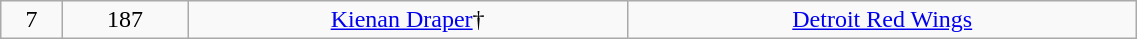<table class="wikitable" width="60%">
<tr align="center" bgcolor="">
<td>7</td>
<td>187</td>
<td><a href='#'>Kienan Draper</a>†</td>
<td><a href='#'>Detroit Red Wings</a></td>
</tr>
</table>
